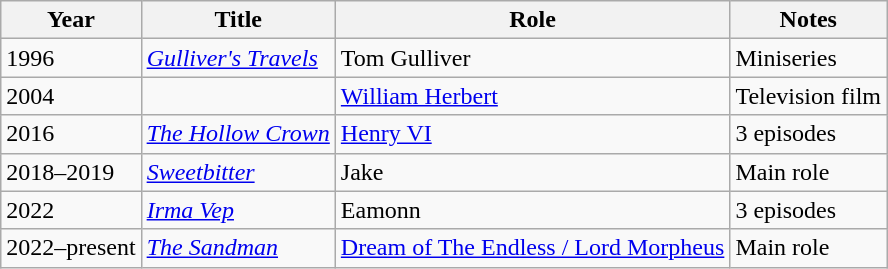<table class="wikitable sortable">
<tr>
<th>Year</th>
<th>Title</th>
<th>Role</th>
<th class="unsortable">Notes</th>
</tr>
<tr>
<td>1996</td>
<td><em><a href='#'>Gulliver's Travels</a></em></td>
<td>Tom Gulliver</td>
<td>Miniseries</td>
</tr>
<tr>
<td>2004</td>
<td><em></em></td>
<td><a href='#'>William Herbert</a></td>
<td>Television film</td>
</tr>
<tr>
<td>2016</td>
<td><em><a href='#'>The Hollow Crown</a></em></td>
<td><a href='#'>Henry VI</a></td>
<td>3 episodes</td>
</tr>
<tr>
<td>2018–2019</td>
<td><em><a href='#'>Sweetbitter</a></em></td>
<td>Jake</td>
<td>Main role</td>
</tr>
<tr>
<td>2022</td>
<td><em><a href='#'>Irma Vep</a></em></td>
<td>Eamonn</td>
<td>3 episodes</td>
</tr>
<tr>
<td>2022–present</td>
<td><em><a href='#'>The Sandman</a></em></td>
<td><a href='#'>Dream of The Endless / Lord Morpheus</a></td>
<td>Main role</td>
</tr>
</table>
